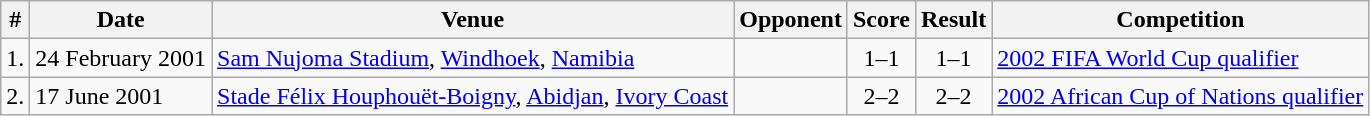<table class="wikitable">
<tr>
<th>#</th>
<th>Date</th>
<th>Venue</th>
<th>Opponent</th>
<th>Score</th>
<th>Result</th>
<th>Competition</th>
</tr>
<tr>
<td align=center>1.</td>
<td>24 February 2001</td>
<td><a href='#'>Sam Nujoma Stadium</a>, <a href='#'>Windhoek</a>, <a href='#'>Namibia</a></td>
<td></td>
<td align=center>1–1</td>
<td align=center>1–1</td>
<td><a href='#'>2002 FIFA World Cup qualifier</a></td>
</tr>
<tr>
<td align=center>2.</td>
<td>17 June 2001</td>
<td><a href='#'>Stade Félix Houphouët-Boigny</a>, <a href='#'>Abidjan</a>, <a href='#'>Ivory Coast</a></td>
<td></td>
<td align=center>2–2</td>
<td align=center>2–2</td>
<td><a href='#'>2002 African Cup of Nations qualifier</a></td>
</tr>
</table>
